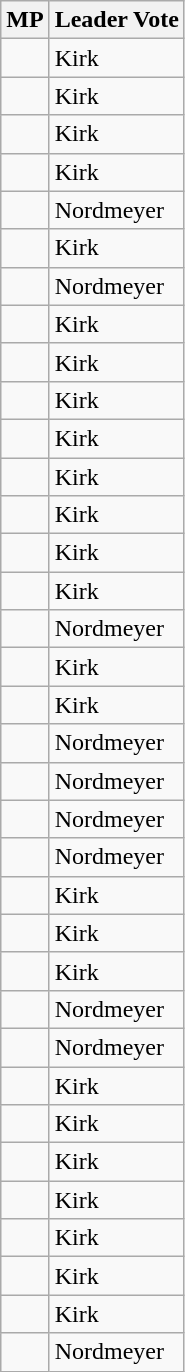<table class="wikitable sortable">
<tr>
<th>MP</th>
<th>Leader Vote</th>
</tr>
<tr>
<td></td>
<td>Kirk</td>
</tr>
<tr>
<td></td>
<td>Kirk</td>
</tr>
<tr>
<td></td>
<td>Kirk</td>
</tr>
<tr>
<td></td>
<td>Kirk</td>
</tr>
<tr>
<td></td>
<td>Nordmeyer</td>
</tr>
<tr>
<td></td>
<td>Kirk</td>
</tr>
<tr>
<td></td>
<td>Nordmeyer</td>
</tr>
<tr>
<td></td>
<td>Kirk</td>
</tr>
<tr>
<td></td>
<td>Kirk</td>
</tr>
<tr>
<td></td>
<td>Kirk</td>
</tr>
<tr>
<td></td>
<td>Kirk</td>
</tr>
<tr>
<td></td>
<td>Kirk</td>
</tr>
<tr>
<td></td>
<td>Kirk</td>
</tr>
<tr>
<td></td>
<td>Kirk</td>
</tr>
<tr>
<td></td>
<td>Kirk</td>
</tr>
<tr>
<td></td>
<td>Nordmeyer</td>
</tr>
<tr>
<td></td>
<td>Kirk</td>
</tr>
<tr>
<td></td>
<td>Kirk</td>
</tr>
<tr>
<td></td>
<td>Nordmeyer</td>
</tr>
<tr>
<td></td>
<td>Nordmeyer</td>
</tr>
<tr>
<td></td>
<td>Nordmeyer</td>
</tr>
<tr>
<td></td>
<td>Nordmeyer</td>
</tr>
<tr>
<td></td>
<td>Kirk</td>
</tr>
<tr>
<td></td>
<td>Kirk</td>
</tr>
<tr>
<td></td>
<td>Kirk</td>
</tr>
<tr>
<td></td>
<td>Nordmeyer</td>
</tr>
<tr>
<td></td>
<td>Nordmeyer</td>
</tr>
<tr>
<td></td>
<td>Kirk</td>
</tr>
<tr>
<td></td>
<td>Kirk</td>
</tr>
<tr>
<td></td>
<td>Kirk</td>
</tr>
<tr>
<td></td>
<td>Kirk</td>
</tr>
<tr>
<td></td>
<td>Kirk</td>
</tr>
<tr>
<td></td>
<td>Kirk</td>
</tr>
<tr>
<td></td>
<td>Kirk</td>
</tr>
<tr>
<td></td>
<td>Nordmeyer</td>
</tr>
</table>
